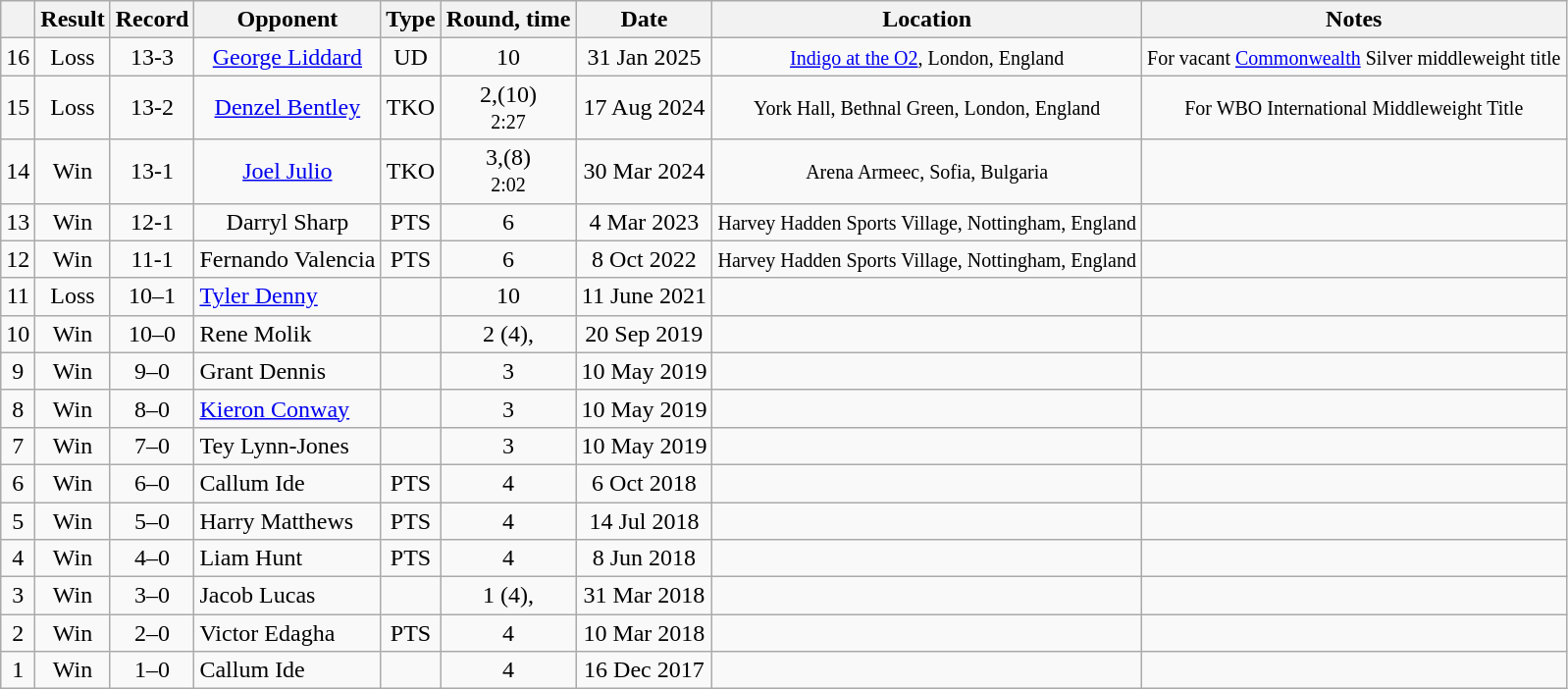<table class="wikitable" style="text-align:center">
<tr>
<th></th>
<th>Result</th>
<th>Record</th>
<th>Opponent</th>
<th>Type</th>
<th>Round, time</th>
<th>Date</th>
<th>Location</th>
<th>Notes</th>
</tr>
<tr>
<td>16</td>
<td>Loss</td>
<td>13-3</td>
<td><a href='#'>George Liddard</a></td>
<td>UD</td>
<td>10</td>
<td>31 Jan 2025</td>
<td><small><a href='#'>Indigo at the O2</a>, London,  England</small></td>
<td><small>For vacant <a href='#'>Commonwealth</a> Silver middleweight title</small></td>
</tr>
<tr>
<td>15</td>
<td>Loss</td>
<td>13-2</td>
<td><a href='#'>Denzel Bentley</a></td>
<td>TKO</td>
<td>2,(10)<br><small>2:27</small></td>
<td>17 Aug 2024</td>
<td><small>York Hall, Bethnal Green, London,  England</small></td>
<td><small>For WBO International Middleweight Title</small></td>
</tr>
<tr>
<td>14</td>
<td>Win</td>
<td>13-1</td>
<td><a href='#'>Joel Julio</a></td>
<td>TKO</td>
<td>3,(8)<br><small>2:02</small></td>
<td>30 Mar 2024</td>
<td><small>Arena Armeec, Sofia, Bulgaria</small></td>
<td></td>
</tr>
<tr>
<td>13</td>
<td>Win</td>
<td>12-1</td>
<td>Darryl Sharp</td>
<td>PTS</td>
<td>6</td>
<td>4 Mar 2023</td>
<td><small>Harvey Hadden Sports Village, Nottingham, England</small></td>
<td></td>
</tr>
<tr>
<td>12</td>
<td>Win</td>
<td>11-1</td>
<td>Fernando Valencia</td>
<td>PTS</td>
<td>6</td>
<td>8 Oct 2022</td>
<td><small>Harvey Hadden Sports Village, Nottingham, England</small></td>
<td></td>
</tr>
<tr>
<td>11</td>
<td>Loss</td>
<td>10–1</td>
<td style="text-align:left;"> <a href='#'>Tyler Denny</a></td>
<td></td>
<td>10</td>
<td>11 June 2021</td>
<td style="text-align:left;"> </td>
<td></td>
</tr>
<tr>
<td>10</td>
<td>Win</td>
<td>10–0</td>
<td style="text-align:left;"> Rene Molik</td>
<td></td>
<td>2 (4), </td>
<td>20 Sep 2019</td>
<td style="text-align:left;"> </td>
<td></td>
</tr>
<tr>
<td>9</td>
<td>Win</td>
<td>9–0</td>
<td style="text-align:left;"> Grant Dennis</td>
<td></td>
<td>3</td>
<td>10 May 2019</td>
<td style="text-align:left;"> </td>
<td style="text-align:left;"></td>
</tr>
<tr>
<td>8</td>
<td>Win</td>
<td>8–0</td>
<td style="text-align:left;"> <a href='#'>Kieron Conway</a></td>
<td></td>
<td>3</td>
<td>10 May 2019</td>
<td style="text-align:left;"> </td>
<td style="text-align:left;"></td>
</tr>
<tr>
<td>7</td>
<td>Win</td>
<td>7–0</td>
<td style="text-align:left;"> Tey Lynn-Jones</td>
<td></td>
<td>3</td>
<td>10 May 2019</td>
<td style="text-align:left;"> </td>
<td style="text-align:left;"></td>
</tr>
<tr>
<td>6</td>
<td>Win</td>
<td>6–0</td>
<td style="text-align:left;"> Callum Ide</td>
<td>PTS</td>
<td>4</td>
<td>6 Oct 2018</td>
<td style="text-align:left;"> </td>
<td></td>
</tr>
<tr>
<td>5</td>
<td>Win</td>
<td>5–0</td>
<td style="text-align:left;"> Harry Matthews</td>
<td>PTS</td>
<td>4</td>
<td>14 Jul 2018</td>
<td style="text-align:left;"> </td>
<td></td>
</tr>
<tr>
<td>4</td>
<td>Win</td>
<td>4–0</td>
<td style="text-align:left;"> Liam Hunt</td>
<td>PTS</td>
<td>4</td>
<td>8 Jun 2018</td>
<td style="text-align:left;"> </td>
<td></td>
</tr>
<tr>
<td>3</td>
<td>Win</td>
<td>3–0</td>
<td style="text-align:left;"> Jacob Lucas</td>
<td></td>
<td>1 (4), </td>
<td>31 Mar 2018</td>
<td style="text-align:left;"> </td>
<td></td>
</tr>
<tr>
<td>2</td>
<td>Win</td>
<td>2–0</td>
<td style="text-align:left;"> Victor Edagha</td>
<td>PTS</td>
<td>4</td>
<td>10 Mar 2018</td>
<td style="text-align:left;"> </td>
<td></td>
</tr>
<tr>
<td>1</td>
<td>Win</td>
<td>1–0</td>
<td style="text-align:left;"> Callum Ide</td>
<td></td>
<td>4</td>
<td>16 Dec 2017</td>
<td style="text-align:left;"> </td>
<td></td>
</tr>
</table>
